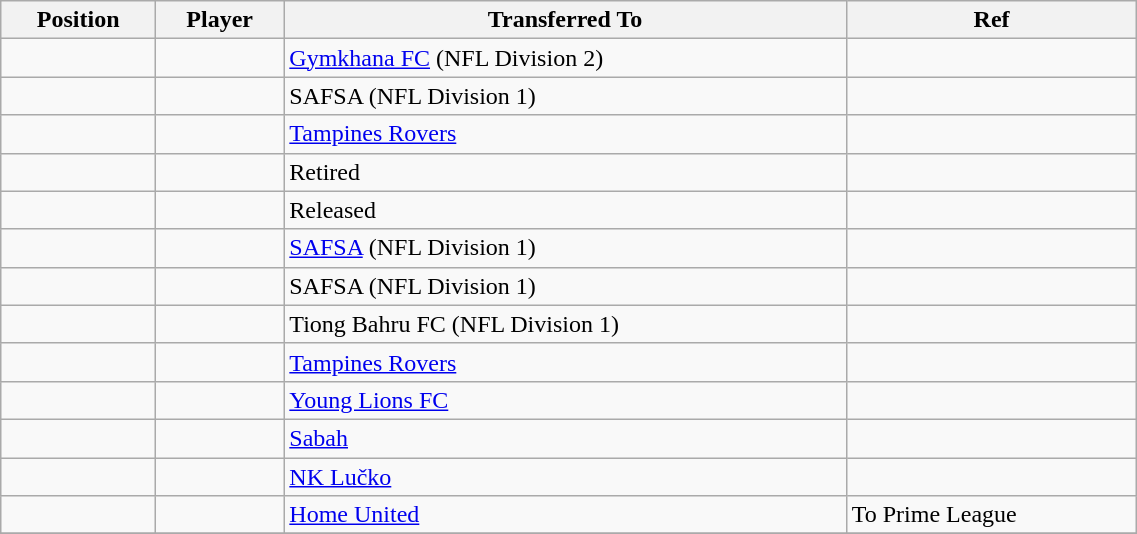<table class="wikitable sortable" style="width:60%; text-align:center; font-size:100%; text-align:left;">
<tr>
<th><strong>Position</strong></th>
<th><strong>Player</strong></th>
<th><strong>Transferred To</strong></th>
<th><strong>Ref</strong></th>
</tr>
<tr>
<td></td>
<td></td>
<td> <a href='#'>Gymkhana FC</a> (NFL Division 2)</td>
<td></td>
</tr>
<tr>
<td></td>
<td></td>
<td> SAFSA (NFL Division 1)</td>
<td></td>
</tr>
<tr>
<td></td>
<td></td>
<td> <a href='#'>Tampines Rovers</a></td>
<td></td>
</tr>
<tr>
<td></td>
<td></td>
<td>Retired</td>
<td></td>
</tr>
<tr>
<td></td>
<td></td>
<td>Released</td>
<td></td>
</tr>
<tr>
<td></td>
<td></td>
<td> <a href='#'>SAFSA</a> (NFL Division 1)</td>
<td></td>
</tr>
<tr>
<td></td>
<td></td>
<td> SAFSA (NFL Division 1)</td>
<td></td>
</tr>
<tr>
<td></td>
<td></td>
<td> Tiong Bahru FC (NFL Division 1)</td>
<td></td>
</tr>
<tr>
<td></td>
<td></td>
<td> <a href='#'>Tampines Rovers</a></td>
<td></td>
</tr>
<tr>
<td></td>
<td></td>
<td> <a href='#'>Young Lions FC</a></td>
<td></td>
</tr>
<tr>
<td></td>
<td></td>
<td> <a href='#'>Sabah</a></td>
<td></td>
</tr>
<tr>
<td></td>
<td></td>
<td> <a href='#'>NK Lučko</a></td>
<td></td>
</tr>
<tr>
<td></td>
<td></td>
<td> <a href='#'>Home United</a></td>
<td>To Prime League</td>
</tr>
<tr>
</tr>
</table>
